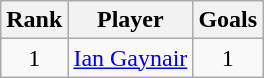<table class="wikitable" style="text-align: left;">
<tr>
<th>Rank</th>
<th>Player</th>
<th>Goals</th>
</tr>
<tr>
<td align=center>1</td>
<td><a href='#'>Ian Gaynair</a></td>
<td align=center>1</td>
</tr>
</table>
